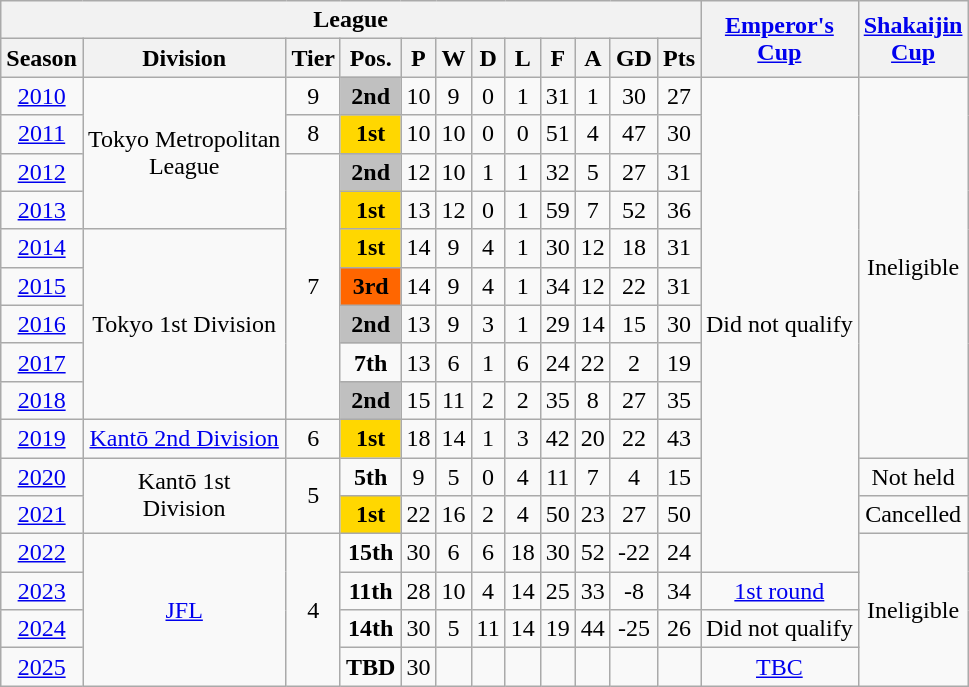<table class="wikitable" style="text-align:center;">
<tr>
<th colspan="12">League</th>
<th rowspan="2"><a href='#'>Emperor's<br>Cup</a></th>
<th rowspan="2"><a href='#'>Shakaijin<br>Cup</a></th>
</tr>
<tr>
<th>Season</th>
<th>Division</th>
<th>Tier</th>
<th>Pos.</th>
<th>P</th>
<th>W</th>
<th>D</th>
<th>L</th>
<th>F</th>
<th>A</th>
<th>GD</th>
<th>Pts</th>
</tr>
<tr>
<td><a href='#'>2010</a></td>
<td rowspan="4">Tokyo Metropolitan <br> League</td>
<td>9</td>
<td bgcolor=silver><strong>2nd</strong></td>
<td>10</td>
<td>9</td>
<td>0</td>
<td>1</td>
<td>31</td>
<td>1</td>
<td>30</td>
<td>27</td>
<td rowspan="13">Did not qualify</td>
<td rowspan="10">Ineligible</td>
</tr>
<tr>
<td><a href='#'>2011</a></td>
<td>8</td>
<td bgcolor=gold><strong>1st</strong></td>
<td>10</td>
<td>10</td>
<td>0</td>
<td>0</td>
<td>51</td>
<td>4</td>
<td>47</td>
<td>30</td>
</tr>
<tr>
<td><a href='#'>2012</a></td>
<td rowspan="7">7</td>
<td bgcolor=silver><strong>2nd</strong></td>
<td>12</td>
<td>10</td>
<td>1</td>
<td>1</td>
<td>32</td>
<td>5</td>
<td>27</td>
<td>31</td>
</tr>
<tr>
<td><a href='#'>2013</a></td>
<td bgcolor=gold><strong>1st</strong></td>
<td>13</td>
<td>12</td>
<td>0</td>
<td>1</td>
<td>59</td>
<td>7</td>
<td>52</td>
<td>36</td>
</tr>
<tr>
<td><a href='#'>2014</a></td>
<td rowspan="5">Tokyo 1st Division</td>
<td bgcolor=gold><strong>1st</strong></td>
<td>14</td>
<td>9</td>
<td>4</td>
<td>1</td>
<td>30</td>
<td>12</td>
<td>18</td>
<td>31</td>
</tr>
<tr>
<td><a href='#'>2015</a></td>
<td bgcolor=ff6600><strong>3rd</strong></td>
<td>14</td>
<td>9</td>
<td>4</td>
<td>1</td>
<td>34</td>
<td>12</td>
<td>22</td>
<td>31</td>
</tr>
<tr>
<td><a href='#'>2016</a></td>
<td bgcolor=silver><strong>2nd</strong></td>
<td>13</td>
<td>9</td>
<td>3</td>
<td>1</td>
<td>29</td>
<td>14</td>
<td>15</td>
<td>30</td>
</tr>
<tr>
<td><a href='#'>2017</a></td>
<td><strong>7th</strong></td>
<td>13</td>
<td>6</td>
<td>1</td>
<td>6</td>
<td>24</td>
<td>22</td>
<td>2</td>
<td>19</td>
</tr>
<tr>
<td><a href='#'>2018</a></td>
<td bgcolor=silver><strong>2nd</strong></td>
<td>15</td>
<td>11</td>
<td>2</td>
<td>2</td>
<td>35</td>
<td>8</td>
<td>27</td>
<td>35</td>
</tr>
<tr>
<td><a href='#'>2019</a></td>
<td><a href='#'>Kantō 2nd Division</a></td>
<td>6</td>
<td bgcolor=gold><strong>1st</strong></td>
<td>18</td>
<td>14</td>
<td>1</td>
<td>3</td>
<td>42</td>
<td>20</td>
<td>22</td>
<td>43</td>
</tr>
<tr>
<td><a href='#'>2020</a></td>
<td rowspan="2">Kantō 1st <br> Division</td>
<td rowspan="2">5</td>
<td><strong>5th</strong></td>
<td>9</td>
<td>5</td>
<td>0</td>
<td>4</td>
<td>11</td>
<td>7</td>
<td>4</td>
<td>15</td>
<td>Not held</td>
</tr>
<tr>
<td><a href='#'>2021</a></td>
<td bgcolor=gold><strong>1st</strong></td>
<td>22</td>
<td>16</td>
<td>2</td>
<td>4</td>
<td>50</td>
<td>23</td>
<td>27</td>
<td>50</td>
<td>Cancelled</td>
</tr>
<tr>
<td><a href='#'>2022</a></td>
<td rowspan="4"><a href='#'>JFL</a></td>
<td rowspan="4">4</td>
<td><strong>15th</strong></td>
<td>30</td>
<td>6</td>
<td>6</td>
<td>18</td>
<td>30</td>
<td>52</td>
<td>-22</td>
<td>24</td>
<td rowspan="4">Ineligible</td>
</tr>
<tr>
<td><a href='#'>2023</a></td>
<td><strong>11th</strong></td>
<td>28</td>
<td>10</td>
<td>4</td>
<td>14</td>
<td>25</td>
<td>33</td>
<td>-8</td>
<td>34</td>
<td><a href='#'>1st round</a></td>
</tr>
<tr>
<td><a href='#'>2024</a></td>
<td><strong>14th</strong></td>
<td>30</td>
<td>5</td>
<td>11</td>
<td>14</td>
<td>19</td>
<td>44</td>
<td>-25</td>
<td>26</td>
<td>Did not qualify</td>
</tr>
<tr>
<td><a href='#'>2025</a></td>
<td><strong>TBD</strong></td>
<td>30</td>
<td></td>
<td></td>
<td></td>
<td></td>
<td></td>
<td></td>
<td></td>
<td><a href='#'>TBC</a></td>
</tr>
</table>
